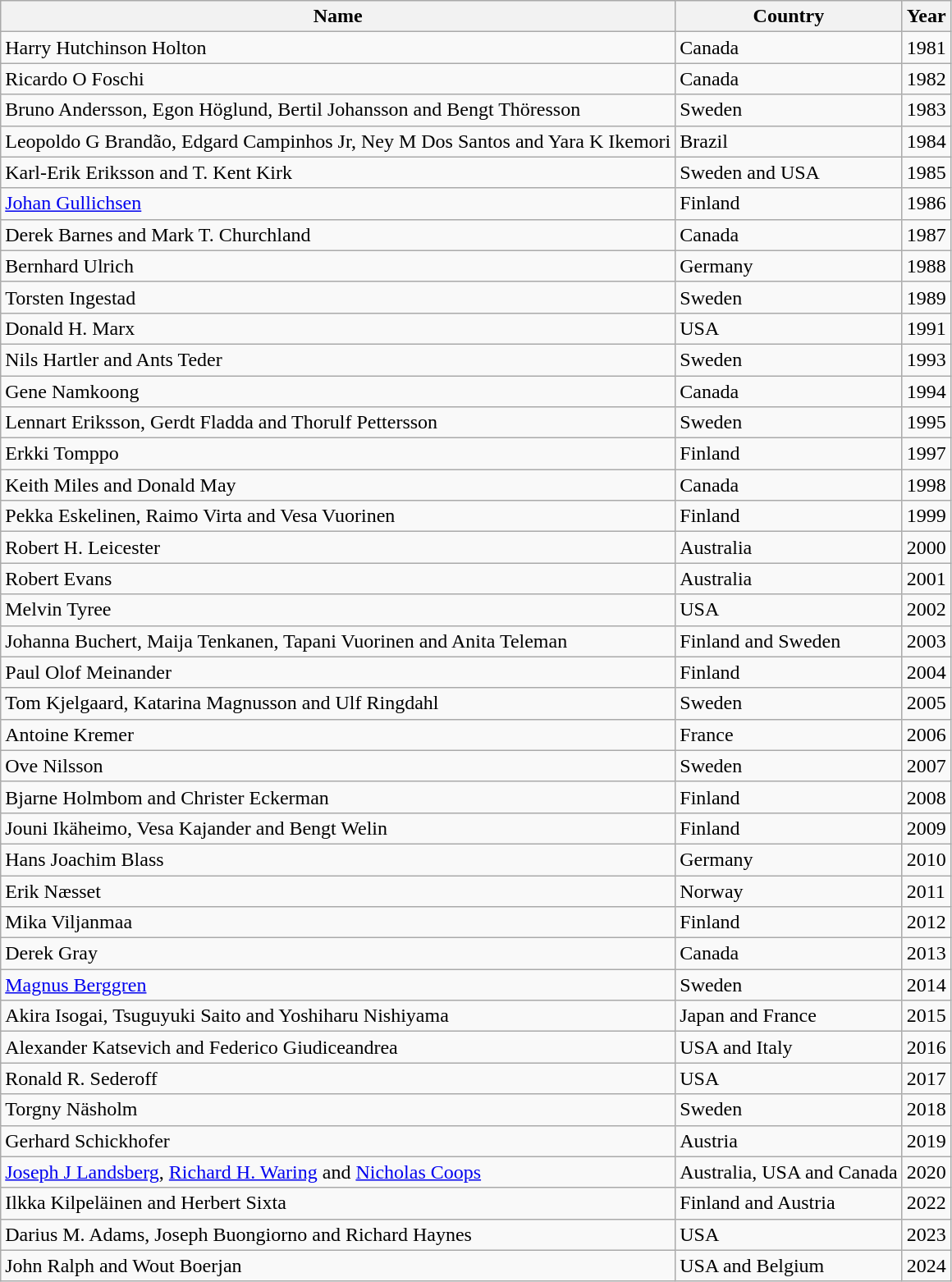<table class="wikitable">
<tr>
<th>Name</th>
<th>Country</th>
<th>Year</th>
</tr>
<tr>
<td>Harry Hutchinson Holton</td>
<td>Canada</td>
<td>1981</td>
</tr>
<tr>
<td>Ricardo O Foschi</td>
<td>Canada</td>
<td>1982</td>
</tr>
<tr>
<td>Bruno Andersson, Egon Höglund, Bertil Johansson and Bengt Thöresson</td>
<td>Sweden</td>
<td>1983</td>
</tr>
<tr>
<td>Leopoldo G Brandão, Edgard Campinhos Jr, Ney M Dos Santos and Yara K Ikemori</td>
<td>Brazil</td>
<td>1984</td>
</tr>
<tr>
<td>Karl-Erik Eriksson and T. Kent Kirk</td>
<td>Sweden and USA</td>
<td>1985</td>
</tr>
<tr>
<td><a href='#'>Johan Gullichsen</a></td>
<td>Finland</td>
<td>1986</td>
</tr>
<tr>
<td>Derek Barnes and Mark T. Churchland</td>
<td>Canada</td>
<td>1987</td>
</tr>
<tr>
<td>Bernhard Ulrich</td>
<td>Germany</td>
<td>1988</td>
</tr>
<tr>
<td>Torsten Ingestad</td>
<td>Sweden</td>
<td>1989</td>
</tr>
<tr>
<td>Donald H. Marx</td>
<td>USA</td>
<td>1991</td>
</tr>
<tr>
<td>Nils Hartler and Ants Teder</td>
<td>Sweden</td>
<td>1993</td>
</tr>
<tr>
<td>Gene Namkoong</td>
<td>Canada</td>
<td>1994</td>
</tr>
<tr>
<td>Lennart Eriksson, Gerdt Fladda and Thorulf Pettersson</td>
<td>Sweden</td>
<td>1995</td>
</tr>
<tr>
<td>Erkki Tomppo</td>
<td>Finland</td>
<td>1997</td>
</tr>
<tr>
<td>Keith Miles and Donald May</td>
<td>Canada</td>
<td>1998</td>
</tr>
<tr>
<td>Pekka Eskelinen, Raimo Virta and Vesa Vuorinen</td>
<td>Finland</td>
<td>1999</td>
</tr>
<tr>
<td>Robert H. Leicester</td>
<td>Australia</td>
<td>2000</td>
</tr>
<tr>
<td>Robert Evans</td>
<td>Australia</td>
<td>2001</td>
</tr>
<tr>
<td>Melvin Tyree</td>
<td>USA</td>
<td>2002</td>
</tr>
<tr>
<td>Johanna Buchert, Maija Tenkanen, Tapani Vuorinen and Anita Teleman</td>
<td>Finland and Sweden</td>
<td>2003</td>
</tr>
<tr>
<td>Paul Olof Meinander</td>
<td>Finland</td>
<td>2004</td>
</tr>
<tr>
<td>Tom Kjelgaard, Katarina Magnusson and Ulf Ringdahl</td>
<td>Sweden</td>
<td>2005</td>
</tr>
<tr>
<td>Antoine Kremer</td>
<td>France</td>
<td>2006</td>
</tr>
<tr>
<td>Ove Nilsson</td>
<td>Sweden</td>
<td>2007</td>
</tr>
<tr>
<td>Bjarne Holmbom and Christer Eckerman</td>
<td>Finland</td>
<td>2008</td>
</tr>
<tr>
<td>Jouni Ikäheimo, Vesa Kajander and Bengt Welin</td>
<td>Finland</td>
<td>2009</td>
</tr>
<tr>
<td>Hans Joachim Blass</td>
<td>Germany</td>
<td>2010</td>
</tr>
<tr>
<td>Erik Næsset</td>
<td>Norway</td>
<td>2011</td>
</tr>
<tr>
<td>Mika Viljanmaa</td>
<td>Finland</td>
<td>2012</td>
</tr>
<tr>
<td>Derek Gray</td>
<td>Canada</td>
<td>2013</td>
</tr>
<tr>
<td><a href='#'>Magnus Berggren</a></td>
<td>Sweden</td>
<td>2014</td>
</tr>
<tr>
<td>Akira Isogai, Tsuguyuki Saito and Yoshiharu Nishiyama</td>
<td>Japan and France</td>
<td>2015</td>
</tr>
<tr>
<td>Alexander Katsevich and Federico Giudiceandrea</td>
<td>USA and Italy</td>
<td>2016</td>
</tr>
<tr>
<td>Ronald R. Sederoff</td>
<td>USA</td>
<td>2017</td>
</tr>
<tr>
<td>Torgny Näsholm</td>
<td>Sweden</td>
<td>2018</td>
</tr>
<tr>
<td>Gerhard Schickhofer</td>
<td>Austria</td>
<td>2019</td>
</tr>
<tr>
<td><a href='#'>Joseph J Landsberg</a>, <a href='#'>Richard H. Waring</a> and <a href='#'>Nicholas Coops</a></td>
<td>Australia, USA and Canada</td>
<td>2020</td>
</tr>
<tr>
<td>Ilkka Kilpeläinen and Herbert Sixta</td>
<td>Finland and Austria</td>
<td>2022</td>
</tr>
<tr>
<td>Darius M. Adams, Joseph Buongiorno and Richard Haynes</td>
<td>USA</td>
<td>2023</td>
</tr>
<tr>
<td>John Ralph and Wout Boerjan</td>
<td>USA and Belgium</td>
<td>2024</td>
</tr>
</table>
